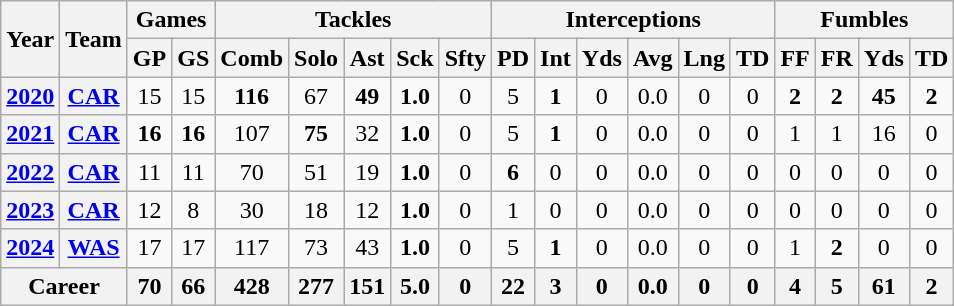<table class="wikitable" style="text-align: center;">
<tr>
<th rowspan="2">Year</th>
<th rowspan="2">Team</th>
<th colspan="2">Games</th>
<th colspan="5">Tackles</th>
<th colspan="6">Interceptions</th>
<th colspan="4">Fumbles</th>
</tr>
<tr>
<th>GP</th>
<th>GS</th>
<th>Comb</th>
<th>Solo</th>
<th>Ast</th>
<th>Sck</th>
<th>Sfty</th>
<th>PD</th>
<th>Int</th>
<th>Yds</th>
<th>Avg</th>
<th>Lng</th>
<th>TD</th>
<th>FF</th>
<th>FR</th>
<th>Yds</th>
<th>TD</th>
</tr>
<tr>
<th><a href='#'>2020</a></th>
<th><a href='#'>CAR</a></th>
<td>15</td>
<td>15</td>
<td><strong> 116</strong></td>
<td>67</td>
<td><strong> 49</strong></td>
<td><strong>1.0</strong></td>
<td>0</td>
<td>5</td>
<td><strong>1</strong></td>
<td>0</td>
<td>0.0</td>
<td>0</td>
<td>0</td>
<td><strong> 2</strong></td>
<td><strong>2</strong></td>
<td><strong> 45</strong></td>
<td><strong> 2</strong></td>
</tr>
<tr>
<th><a href='#'>2021</a></th>
<th><a href='#'>CAR</a></th>
<td><strong>16</strong></td>
<td><strong>16</strong></td>
<td>107</td>
<td><strong>75</strong></td>
<td>32</td>
<td><strong> 1.0</strong></td>
<td>0</td>
<td>5</td>
<td><strong>1</strong></td>
<td>0</td>
<td>0.0</td>
<td>0</td>
<td>0</td>
<td>1</td>
<td>1</td>
<td>16</td>
<td>0</td>
</tr>
<tr>
<th><a href='#'>2022</a></th>
<th><a href='#'>CAR</a></th>
<td>11</td>
<td>11</td>
<td>70</td>
<td>51</td>
<td>19</td>
<td><strong> 1.0</strong></td>
<td>0</td>
<td><strong>6</strong></td>
<td>0</td>
<td>0</td>
<td>0.0</td>
<td>0</td>
<td>0</td>
<td>0</td>
<td>0</td>
<td>0</td>
<td>0</td>
</tr>
<tr>
<th><a href='#'>2023</a></th>
<th><a href='#'>CAR</a></th>
<td>12</td>
<td>8</td>
<td>30</td>
<td>18</td>
<td>12</td>
<td><strong> 1.0</strong></td>
<td>0</td>
<td>1</td>
<td>0</td>
<td>0</td>
<td>0.0</td>
<td>0</td>
<td>0</td>
<td>0</td>
<td>0</td>
<td>0</td>
<td>0</td>
</tr>
<tr>
<th><a href='#'>2024</a></th>
<th><a href='#'>WAS</a></th>
<td>17</td>
<td>17</td>
<td>117</td>
<td>73</td>
<td>43</td>
<td><strong>1.0</strong></td>
<td>0</td>
<td>5</td>
<td><strong>1</strong></td>
<td>0</td>
<td>0.0</td>
<td>0</td>
<td>0</td>
<td>1</td>
<td><strong>2</strong></td>
<td>0</td>
<td>0</td>
</tr>
<tr>
<th colspan="2">Career</th>
<th>70</th>
<th>66</th>
<th>428</th>
<th>277</th>
<th>151</th>
<th>5.0</th>
<th>0</th>
<th>22</th>
<th>3</th>
<th>0</th>
<th>0.0</th>
<th>0</th>
<th>0</th>
<th>4</th>
<th>5</th>
<th>61</th>
<th>2</th>
</tr>
</table>
